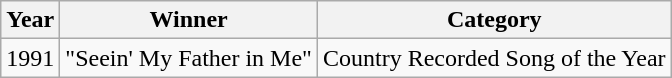<table class="wikitable">
<tr>
<th>Year</th>
<th>Winner</th>
<th>Category</th>
</tr>
<tr>
<td>1991</td>
<td>"Seein' My Father in Me"</td>
<td>Country Recorded Song of the Year</td>
</tr>
</table>
